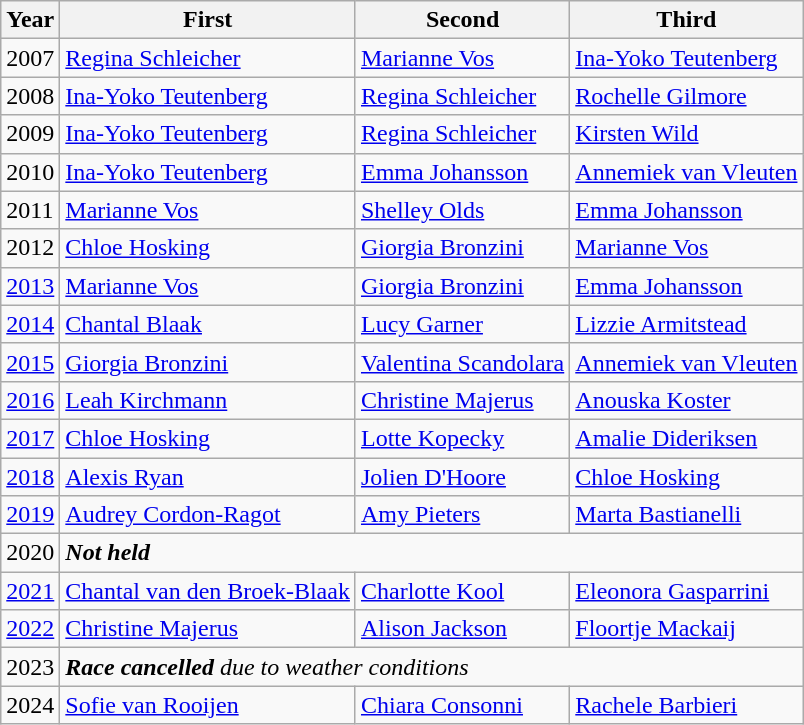<table class="wikitable sortable">
<tr>
<th>Year</th>
<th>First</th>
<th>Second</th>
<th>Third</th>
</tr>
<tr>
<td>2007</td>
<td> <a href='#'>Regina Schleicher</a></td>
<td> <a href='#'>Marianne Vos</a></td>
<td> <a href='#'>Ina-Yoko Teutenberg</a></td>
</tr>
<tr>
<td>2008</td>
<td> <a href='#'>Ina-Yoko Teutenberg</a></td>
<td> <a href='#'>Regina Schleicher</a></td>
<td> <a href='#'>Rochelle Gilmore</a></td>
</tr>
<tr>
<td>2009</td>
<td> <a href='#'>Ina-Yoko Teutenberg</a></td>
<td> <a href='#'>Regina Schleicher</a></td>
<td> <a href='#'>Kirsten Wild</a></td>
</tr>
<tr>
<td>2010</td>
<td> <a href='#'>Ina-Yoko Teutenberg</a></td>
<td> <a href='#'>Emma Johansson</a></td>
<td> <a href='#'>Annemiek van Vleuten</a></td>
</tr>
<tr>
<td>2011</td>
<td> <a href='#'>Marianne Vos</a></td>
<td> <a href='#'>Shelley Olds</a></td>
<td> <a href='#'>Emma Johansson</a></td>
</tr>
<tr>
<td>2012</td>
<td> <a href='#'>Chloe Hosking</a></td>
<td> <a href='#'>Giorgia Bronzini</a></td>
<td> <a href='#'>Marianne Vos</a></td>
</tr>
<tr>
<td><a href='#'>2013</a></td>
<td> <a href='#'>Marianne Vos</a></td>
<td> <a href='#'>Giorgia Bronzini</a></td>
<td> <a href='#'>Emma Johansson</a></td>
</tr>
<tr>
<td><a href='#'>2014</a></td>
<td> <a href='#'>Chantal Blaak</a></td>
<td> <a href='#'>Lucy Garner</a></td>
<td> <a href='#'>Lizzie Armitstead</a></td>
</tr>
<tr>
<td><a href='#'>2015</a></td>
<td> <a href='#'>Giorgia Bronzini</a></td>
<td> <a href='#'>Valentina Scandolara</a></td>
<td> <a href='#'>Annemiek van Vleuten</a></td>
</tr>
<tr>
<td><a href='#'>2016</a></td>
<td> <a href='#'>Leah Kirchmann</a></td>
<td> <a href='#'>Christine Majerus</a></td>
<td> <a href='#'>Anouska Koster</a></td>
</tr>
<tr>
<td><a href='#'>2017</a></td>
<td> <a href='#'>Chloe Hosking</a></td>
<td> <a href='#'>Lotte Kopecky</a></td>
<td> <a href='#'>Amalie Dideriksen</a></td>
</tr>
<tr>
<td><a href='#'>2018</a></td>
<td> <a href='#'>Alexis Ryan</a></td>
<td> <a href='#'>Jolien D'Hoore</a></td>
<td> <a href='#'>Chloe Hosking</a></td>
</tr>
<tr>
<td><a href='#'>2019</a></td>
<td> <a href='#'>Audrey Cordon-Ragot</a></td>
<td> <a href='#'>Amy Pieters</a></td>
<td> <a href='#'>Marta Bastianelli</a></td>
</tr>
<tr>
<td>2020</td>
<td colspan=3><strong><em>Not held</em></strong></td>
</tr>
<tr>
<td><a href='#'>2021</a></td>
<td> <a href='#'>Chantal van den Broek-Blaak</a></td>
<td> <a href='#'>Charlotte Kool</a></td>
<td> <a href='#'>Eleonora Gasparrini</a></td>
</tr>
<tr>
<td><a href='#'>2022</a></td>
<td> <a href='#'>Christine Majerus</a></td>
<td> <a href='#'>Alison Jackson</a></td>
<td> <a href='#'>Floortje Mackaij</a></td>
</tr>
<tr>
<td>2023</td>
<td colspan=3><em> <strong> Race cancelled</strong> due to weather conditions</em></td>
</tr>
<tr>
<td>2024</td>
<td> <a href='#'>Sofie van Rooijen</a></td>
<td> <a href='#'>Chiara Consonni</a></td>
<td> <a href='#'>Rachele Barbieri</a></td>
</tr>
</table>
